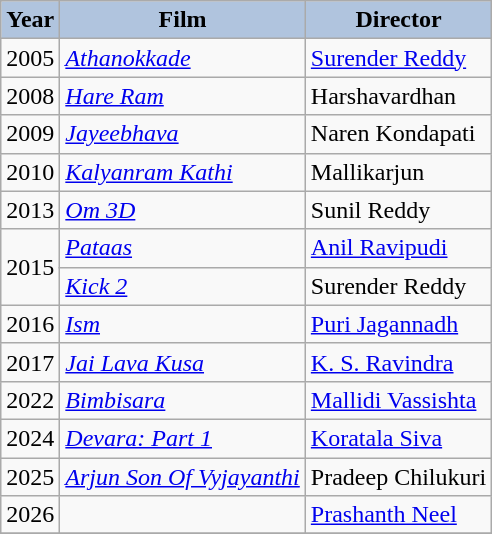<table class="wikitable sortable">
<tr>
<th style="text-align:center; background:#b0c4de;">Year</th>
<th style="text-align:center; background:#b0c4de;">Film</th>
<th style="text-align:center; background:#b0c4de;">Director</th>
</tr>
<tr>
<td>2005</td>
<td><em><a href='#'>Athanokkade</a></em></td>
<td><a href='#'>Surender Reddy</a></td>
</tr>
<tr>
<td>2008</td>
<td><em><a href='#'>Hare Ram</a></em></td>
<td>Harshavardhan</td>
</tr>
<tr>
<td>2009</td>
<td><em><a href='#'>Jayeebhava</a></em></td>
<td>Naren Kondapati</td>
</tr>
<tr>
<td>2010</td>
<td><em><a href='#'>Kalyanram Kathi</a></em></td>
<td>Mallikarjun</td>
</tr>
<tr>
<td>2013</td>
<td><em><a href='#'>Om 3D</a></em></td>
<td>Sunil Reddy</td>
</tr>
<tr>
<td rowspan="2">2015</td>
<td><em><a href='#'>Pataas</a></em></td>
<td><a href='#'>Anil Ravipudi</a></td>
</tr>
<tr>
<td><em><a href='#'>Kick 2</a></em></td>
<td>Surender Reddy</td>
</tr>
<tr>
<td>2016</td>
<td><em><a href='#'>Ism</a></em></td>
<td><a href='#'>Puri Jagannadh</a></td>
</tr>
<tr>
<td>2017</td>
<td><em><a href='#'>Jai Lava Kusa</a></em></td>
<td><a href='#'>K. S. Ravindra</a></td>
</tr>
<tr>
<td>2022</td>
<td><em><a href='#'>Bimbisara</a></em></td>
<td><a href='#'>Mallidi Vassishta</a></td>
</tr>
<tr>
<td>2024</td>
<td><em><a href='#'>Devara: Part 1</a></em></td>
<td><a href='#'>Koratala Siva</a></td>
</tr>
<tr>
<td>2025</td>
<td><a href='#'><em>Arjun Son Of Vyjayanthi</em></a></td>
<td>Pradeep Chilukuri</td>
</tr>
<tr>
<td>2026</td>
<td></td>
<td><a href='#'>Prashanth Neel</a></td>
</tr>
<tr>
</tr>
</table>
